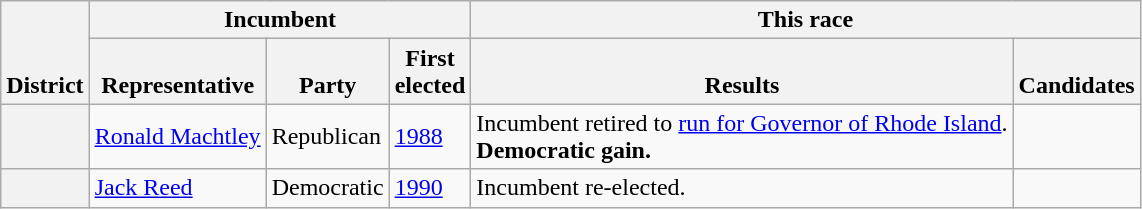<table class=wikitable>
<tr valign=bottom>
<th rowspan=2>District</th>
<th colspan=3>Incumbent</th>
<th colspan=2>This race</th>
</tr>
<tr valign=bottom>
<th>Representative</th>
<th>Party</th>
<th>First<br>elected</th>
<th>Results</th>
<th>Candidates</th>
</tr>
<tr>
<th></th>
<td><a href='#'>Ronald Machtley</a></td>
<td>Republican</td>
<td><a href='#'>1988</a></td>
<td>Incumbent retired to <a href='#'>run for Governor of Rhode Island</a>.<br><strong>Democratic gain.</strong></td>
<td nowrap></td>
</tr>
<tr>
<th></th>
<td><a href='#'>Jack Reed</a></td>
<td>Democratic</td>
<td><a href='#'>1990</a></td>
<td>Incumbent re-elected.</td>
<td nowrap></td>
</tr>
</table>
